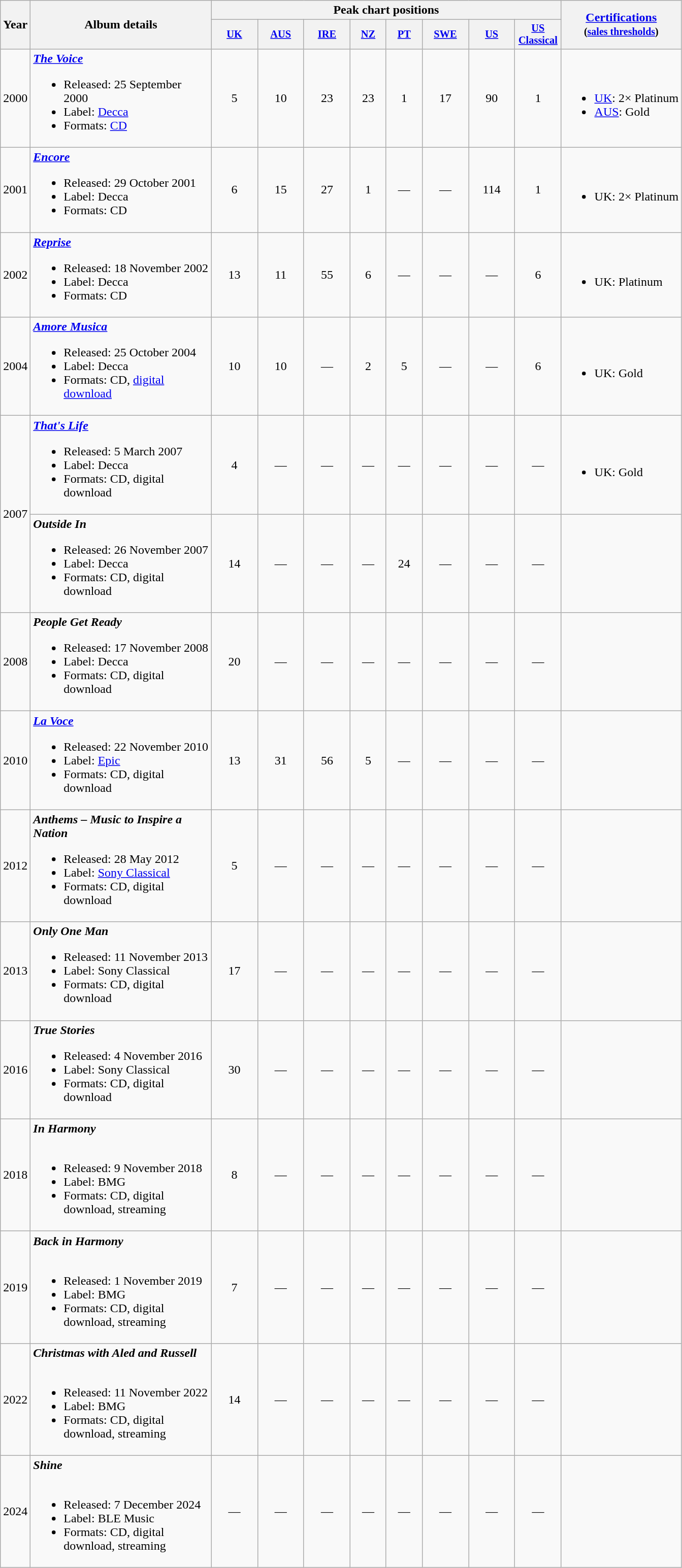<table class="wikitable" style="text-align:center;">
<tr>
<th rowspan="2">Year</th>
<th rowspan="2" width="230">Album details</th>
<th colspan="8">Peak chart positions</th>
<th rowspan="2"><a href='#'>Certifications</a><br><small>(<a href='#'>sales thresholds</a>)</small></th>
</tr>
<tr>
<th style="width:4em;font-size:85%;"><a href='#'>UK</a><br></th>
<th style="width:4em;font-size:85%"><a href='#'>AUS</a><br></th>
<th style="width:4em;font-size:85%"><a href='#'>IRE</a><br></th>
<th style="width:3em;font-size:85%"><a href='#'>NZ</a><br></th>
<th style="width:3em;font-size:85%"><a href='#'>PT</a><br></th>
<th style="width:4em;font-size:85%;"><a href='#'>SWE</a><br></th>
<th style="width:4em;font-size:85%;"><a href='#'>US</a><br></th>
<th style="width:4em;font-size:85%;"><a href='#'>US Classical</a><br></th>
</tr>
<tr>
<td>2000</td>
<td align="left"><strong><em><a href='#'>The Voice</a></em></strong><br><ul><li>Released: 25 September 2000</li><li>Label: <a href='#'>Decca</a></li><li>Formats: <a href='#'>CD</a></li></ul></td>
<td>5</td>
<td>10</td>
<td>23</td>
<td>23</td>
<td>1</td>
<td>17</td>
<td>90</td>
<td>1</td>
<td align="left"><br><ul><li><a href='#'>UK</a>: 2× Platinum</li><li><a href='#'>AUS</a>: Gold</li></ul></td>
</tr>
<tr>
<td>2001</td>
<td align="left"><strong><em><a href='#'>Encore</a></em></strong><br><ul><li>Released: 29 October 2001</li><li>Label: Decca</li><li>Formats: CD</li></ul></td>
<td>6</td>
<td>15</td>
<td>27</td>
<td>1</td>
<td>—</td>
<td>—</td>
<td>114</td>
<td>1</td>
<td align="left"><br><ul><li>UK: 2× Platinum</li></ul></td>
</tr>
<tr>
<td>2002</td>
<td align="left"><strong><em><a href='#'>Reprise</a></em></strong><br><ul><li>Released: 18 November 2002</li><li>Label: Decca</li><li>Formats: CD</li></ul></td>
<td>13</td>
<td>11</td>
<td>55</td>
<td>6</td>
<td>—</td>
<td>—</td>
<td>—</td>
<td>6</td>
<td align="left"><br><ul><li>UK: Platinum</li></ul></td>
</tr>
<tr>
<td>2004</td>
<td align="left"><strong><em><a href='#'>Amore Musica</a></em></strong><br><ul><li>Released: 25 October 2004</li><li>Label: Decca</li><li>Formats: CD, <a href='#'>digital download</a></li></ul></td>
<td>10</td>
<td>10</td>
<td>—</td>
<td>2</td>
<td>5</td>
<td>—</td>
<td>—</td>
<td>6</td>
<td align="left"><br><ul><li>UK: Gold</li></ul></td>
</tr>
<tr>
<td rowspan="2">2007</td>
<td align="left"><strong><em><a href='#'>That's Life</a></em></strong><br><ul><li>Released: 5 March 2007</li><li>Label: Decca</li><li>Formats: CD, digital download</li></ul></td>
<td>4</td>
<td>—</td>
<td>—</td>
<td>—</td>
<td>—</td>
<td>—</td>
<td>—</td>
<td>—</td>
<td align="left"><br><ul><li>UK: Gold</li></ul></td>
</tr>
<tr>
<td align="left"><strong><em>Outside In</em></strong><br><ul><li>Released: 26 November 2007</li><li>Label: Decca</li><li>Formats: CD, digital download</li></ul></td>
<td>14</td>
<td>—</td>
<td>—</td>
<td>—</td>
<td>24</td>
<td>—</td>
<td>—</td>
<td>—</td>
<td align="left"></td>
</tr>
<tr>
<td>2008</td>
<td align="left"><strong><em>People Get Ready</em></strong><br><ul><li>Released: 17 November 2008</li><li>Label: Decca</li><li>Formats: CD, digital download</li></ul></td>
<td>20</td>
<td>—</td>
<td>—</td>
<td>—</td>
<td>—</td>
<td>—</td>
<td>—</td>
<td>—</td>
<td align="left"></td>
</tr>
<tr>
<td>2010</td>
<td align="left"><strong><em><a href='#'>La Voce</a></em></strong><br><ul><li>Released: 22 November 2010</li><li>Label: <a href='#'>Epic</a></li><li>Formats: CD, digital download</li></ul></td>
<td>13</td>
<td>31</td>
<td>56</td>
<td>5</td>
<td>—</td>
<td>—</td>
<td>—</td>
<td>—</td>
<td align="left"></td>
</tr>
<tr>
<td>2012</td>
<td align="left"><strong><em>Anthems – Music to Inspire a Nation</em></strong><br><ul><li>Released: 28 May 2012</li><li>Label: <a href='#'>Sony Classical</a></li><li>Formats: CD, digital download</li></ul></td>
<td>5</td>
<td>—</td>
<td>—</td>
<td>—</td>
<td>—</td>
<td>—</td>
<td>—</td>
<td>—</td>
<td align="left"></td>
</tr>
<tr>
<td>2013</td>
<td align="left"><strong><em>Only One Man</em></strong><br><ul><li>Released: 11 November 2013</li><li>Label: Sony Classical</li><li>Formats: CD, digital download</li></ul></td>
<td>17</td>
<td>—</td>
<td>—</td>
<td>—</td>
<td>—</td>
<td>—</td>
<td>—</td>
<td>—</td>
<td align="left"></td>
</tr>
<tr>
<td>2016</td>
<td align="left"><strong><em>True Stories</em></strong><br><ul><li>Released: 4 November 2016</li><li>Label: Sony Classical</li><li>Formats: CD, digital download</li></ul></td>
<td>30</td>
<td>—</td>
<td>—</td>
<td>—</td>
<td>—</td>
<td>—</td>
<td>—</td>
<td>—</td>
<td align="left"></td>
</tr>
<tr>
<td>2018</td>
<td align="left"><strong><em>In Harmony</em></strong><br><br><ul><li>Released: 9 November 2018</li><li>Label: BMG</li><li>Formats: CD, digital download, streaming</li></ul></td>
<td>8</td>
<td>—</td>
<td>—</td>
<td>—</td>
<td>—</td>
<td>—</td>
<td>—</td>
<td>—</td>
<td align="left"></td>
</tr>
<tr>
<td>2019</td>
<td align="left"><strong><em>Back in Harmony</em></strong><br><br><ul><li>Released: 1 November 2019</li><li>Label: BMG</li><li>Formats: CD, digital download, streaming</li></ul></td>
<td>7</td>
<td>—</td>
<td>—</td>
<td>—</td>
<td>—</td>
<td>—</td>
<td>—</td>
<td>—</td>
<td align="left"></td>
</tr>
<tr>
<td>2022</td>
<td align="left"><strong><em>Christmas with Aled and Russell</em></strong><br><br><ul><li>Released: 11 November 2022</li><li>Label: BMG</li><li>Formats: CD, digital download, streaming</li></ul></td>
<td>14</td>
<td>—</td>
<td>—</td>
<td>—</td>
<td>—</td>
<td>—</td>
<td>—</td>
<td>—</td>
<td align="left"></td>
</tr>
<tr>
<td>2024</td>
<td align="left"><strong><em>Shine</em></strong><br><br><ul><li>Released: 7 December 2024</li><li>Label: BLE Music</li><li>Formats: CD, digital download, streaming</li></ul></td>
<td>—</td>
<td>—</td>
<td>—</td>
<td>—</td>
<td>—</td>
<td>—</td>
<td>—</td>
<td>—</td>
<td align="left"></td>
</tr>
</table>
